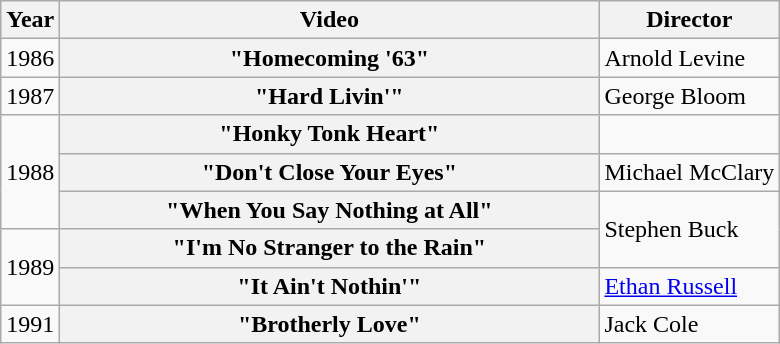<table class="wikitable plainrowheaders">
<tr>
<th>Year</th>
<th style="width:22em;">Video</th>
<th>Director</th>
</tr>
<tr>
<td>1986</td>
<th scope="row">"Homecoming '63"</th>
<td>Arnold Levine</td>
</tr>
<tr>
<td>1987</td>
<th scope="row">"Hard Livin'"</th>
<td>George Bloom</td>
</tr>
<tr>
<td rowspan="3">1988</td>
<th scope="row">"Honky Tonk Heart"</th>
<td></td>
</tr>
<tr>
<th scope="row">"Don't Close Your Eyes"</th>
<td>Michael McClary</td>
</tr>
<tr>
<th scope="row">"When You Say Nothing at All"</th>
<td rowspan="2">Stephen Buck</td>
</tr>
<tr>
<td rowspan="2">1989</td>
<th scope="row">"I'm No Stranger to the Rain"</th>
</tr>
<tr>
<th scope="row">"It Ain't Nothin'"</th>
<td><a href='#'>Ethan Russell</a></td>
</tr>
<tr>
<td>1991</td>
<th scope="row">"Brotherly Love" </th>
<td>Jack Cole</td>
</tr>
</table>
